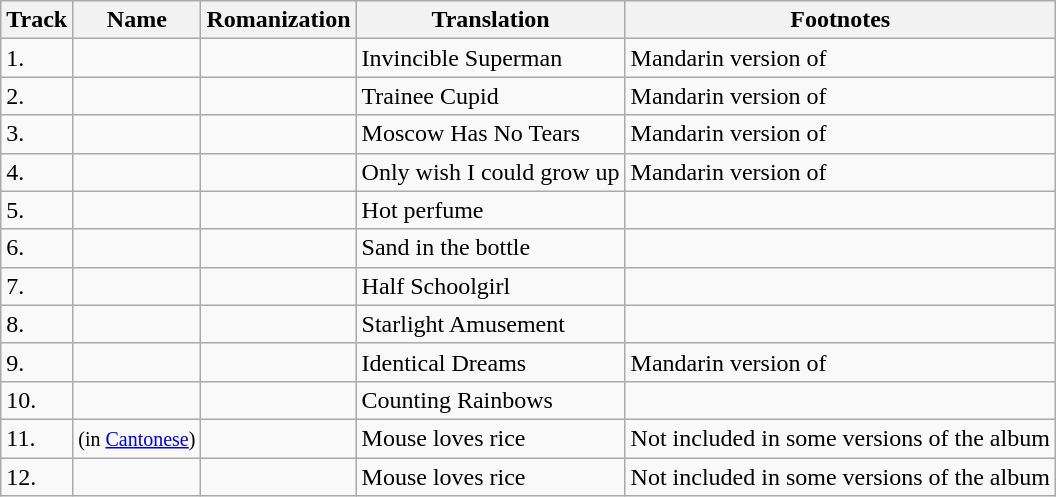<table class="wikitable">
<tr>
<th>Track</th>
<th>Name</th>
<th>Romanization</th>
<th>Translation</th>
<th>Footnotes</th>
</tr>
<tr>
<td>1.</td>
<td></td>
<td></td>
<td>Invincible Superman</td>
<td>Mandarin version of </td>
</tr>
<tr>
<td>2.</td>
<td></td>
<td></td>
<td>Trainee Cupid</td>
<td>Mandarin version of </td>
</tr>
<tr>
<td>3.</td>
<td></td>
<td></td>
<td>Moscow Has No Tears</td>
<td>Mandarin version of </td>
</tr>
<tr>
<td>4.</td>
<td></td>
<td></td>
<td>Only wish I could grow up</td>
<td>Mandarin version of </td>
</tr>
<tr>
<td>5.</td>
<td></td>
<td></td>
<td>Hot perfume</td>
<td></td>
</tr>
<tr>
<td>6.</td>
<td></td>
<td></td>
<td>Sand in the bottle</td>
<td></td>
</tr>
<tr>
<td>7.</td>
<td></td>
<td></td>
<td>Half Schoolgirl</td>
<td></td>
</tr>
<tr>
<td>8.</td>
<td></td>
<td></td>
<td>Starlight Amusement</td>
<td></td>
</tr>
<tr>
<td>9.</td>
<td></td>
<td></td>
<td>Identical Dreams</td>
<td>Mandarin version of </td>
</tr>
<tr>
<td>10.</td>
<td></td>
<td></td>
<td>Counting Rainbows</td>
<td></td>
</tr>
<tr>
<td>11.</td>
<td> <small> (in <a href='#'>Cantonese</a>)</small></td>
<td></td>
<td>Mouse loves rice</td>
<td>Not included in some versions of the album</td>
</tr>
<tr>
<td>12.</td>
<td></td>
<td></td>
<td>Mouse loves rice</td>
<td>Not included in some versions of the album</td>
</tr>
</table>
